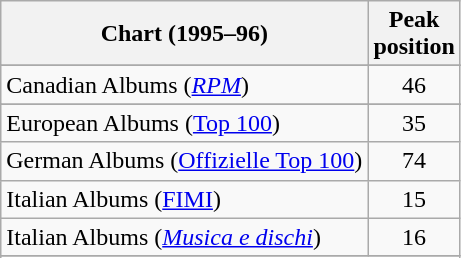<table class="wikitable sortable">
<tr>
<th>Chart (1995–96)</th>
<th>Peak<br>position</th>
</tr>
<tr>
</tr>
<tr>
<td align="left">Canadian Albums (<em><a href='#'>RPM</a></em>)</td>
<td align="center">46</td>
</tr>
<tr>
</tr>
<tr>
<td align="left">European Albums (<a href='#'>Top 100</a>)</td>
<td align="center">35</td>
</tr>
<tr>
<td align="left">German Albums (<a href='#'>Offizielle Top 100</a>)</td>
<td align="center">74</td>
</tr>
<tr>
<td align="left">Italian Albums (<a href='#'>FIMI</a>)</td>
<td align="center">15</td>
</tr>
<tr>
<td align="left">Italian Albums (<em><a href='#'>Musica e dischi</a></em>)</td>
<td style="text-align:center;">16</td>
</tr>
<tr>
</tr>
<tr>
</tr>
<tr>
</tr>
<tr>
</tr>
</table>
